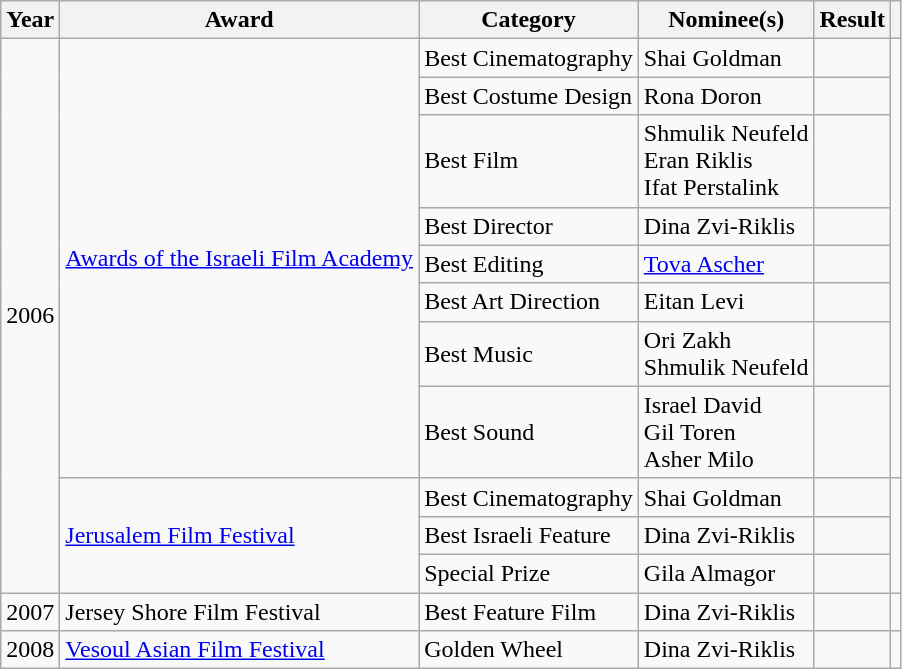<table class="wikitable">
<tr>
<th>Year</th>
<th>Award</th>
<th>Category</th>
<th>Nominee(s)</th>
<th>Result</th>
<th></th>
</tr>
<tr>
<td rowspan="11">2006</td>
<td rowspan="8"><a href='#'>Awards of the Israeli Film Academy</a></td>
<td>Best Cinematography</td>
<td>Shai Goldman</td>
<td></td>
<td rowspan="8"></td>
</tr>
<tr>
<td>Best Costume Design</td>
<td>Rona Doron</td>
<td></td>
</tr>
<tr>
<td>Best Film</td>
<td>Shmulik Neufeld<br>Eran Riklis<br>Ifat Perstalink</td>
<td></td>
</tr>
<tr>
<td>Best Director</td>
<td>Dina Zvi-Riklis</td>
<td></td>
</tr>
<tr>
<td>Best Editing</td>
<td><a href='#'>Tova Ascher</a></td>
<td></td>
</tr>
<tr>
<td>Best Art Direction</td>
<td>Eitan Levi</td>
<td></td>
</tr>
<tr>
<td>Best Music</td>
<td>Ori Zakh<br>Shmulik Neufeld</td>
<td></td>
</tr>
<tr>
<td>Best Sound</td>
<td>Israel David <br>Gil Toren <br>Asher Milo</td>
<td></td>
</tr>
<tr>
<td rowspan="3"><a href='#'>Jerusalem Film Festival</a></td>
<td>Best Cinematography</td>
<td>Shai Goldman</td>
<td></td>
<td rowspan="3"></td>
</tr>
<tr>
<td>Best Israeli Feature</td>
<td>Dina Zvi-Riklis</td>
<td></td>
</tr>
<tr>
<td>Special Prize</td>
<td>Gila Almagor</td>
<td></td>
</tr>
<tr>
<td>2007</td>
<td>Jersey Shore Film Festival</td>
<td>Best Feature Film</td>
<td>Dina Zvi-Riklis</td>
<td></td>
<td></td>
</tr>
<tr>
<td>2008</td>
<td><a href='#'>Vesoul Asian Film Festival</a></td>
<td>Golden Wheel</td>
<td>Dina Zvi-Riklis</td>
<td></td>
<td></td>
</tr>
</table>
